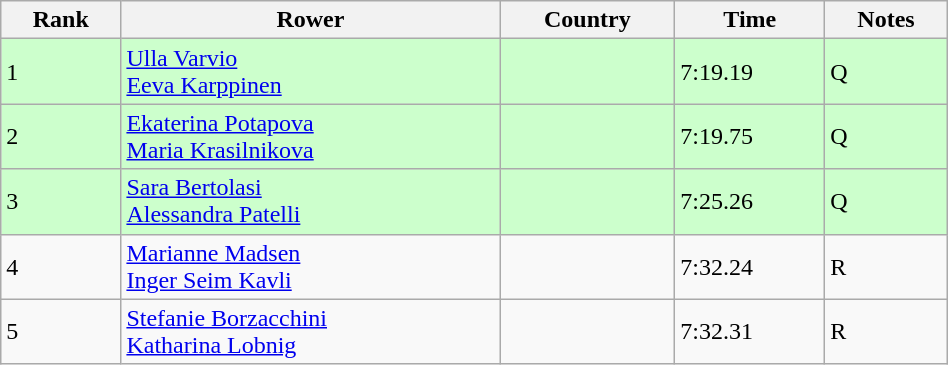<table class="wikitable" width=50%>
<tr>
<th>Rank</th>
<th>Rower</th>
<th>Country</th>
<th>Time</th>
<th>Notes</th>
</tr>
<tr bgcolor=ccffcc>
<td>1</td>
<td><a href='#'>Ulla Varvio</a><br><a href='#'>Eeva Karppinen</a></td>
<td></td>
<td>7:19.19</td>
<td>Q</td>
</tr>
<tr bgcolor=ccffcc>
<td>2</td>
<td><a href='#'>Ekaterina Potapova</a><br><a href='#'>Maria Krasilnikova</a></td>
<td></td>
<td>7:19.75</td>
<td>Q</td>
</tr>
<tr bgcolor=ccffcc>
<td>3</td>
<td><a href='#'>Sara Bertolasi</a><br><a href='#'>Alessandra Patelli</a></td>
<td></td>
<td>7:25.26</td>
<td>Q</td>
</tr>
<tr>
<td>4</td>
<td><a href='#'>Marianne Madsen</a><br><a href='#'>Inger Seim Kavli</a></td>
<td></td>
<td>7:32.24</td>
<td>R</td>
</tr>
<tr>
<td>5</td>
<td><a href='#'>Stefanie Borzacchini</a><br><a href='#'>Katharina Lobnig</a></td>
<td></td>
<td>7:32.31</td>
<td>R</td>
</tr>
</table>
